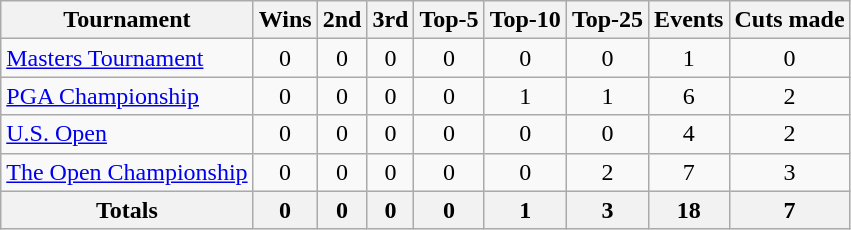<table class=wikitable style=text-align:center>
<tr>
<th>Tournament</th>
<th>Wins</th>
<th>2nd</th>
<th>3rd</th>
<th>Top-5</th>
<th>Top-10</th>
<th>Top-25</th>
<th>Events</th>
<th>Cuts made</th>
</tr>
<tr>
<td align=left><a href='#'>Masters Tournament</a></td>
<td>0</td>
<td>0</td>
<td>0</td>
<td>0</td>
<td>0</td>
<td>0</td>
<td>1</td>
<td>0</td>
</tr>
<tr>
<td align=left><a href='#'>PGA Championship</a></td>
<td>0</td>
<td>0</td>
<td>0</td>
<td>0</td>
<td>1</td>
<td>1</td>
<td>6</td>
<td>2</td>
</tr>
<tr>
<td align=left><a href='#'>U.S. Open</a></td>
<td>0</td>
<td>0</td>
<td>0</td>
<td>0</td>
<td>0</td>
<td>0</td>
<td>4</td>
<td>2</td>
</tr>
<tr>
<td align=left><a href='#'>The Open Championship</a></td>
<td>0</td>
<td>0</td>
<td>0</td>
<td>0</td>
<td>0</td>
<td>2</td>
<td>7</td>
<td>3</td>
</tr>
<tr>
<th>Totals</th>
<th>0</th>
<th>0</th>
<th>0</th>
<th>0</th>
<th>1</th>
<th>3</th>
<th>18</th>
<th>7</th>
</tr>
</table>
